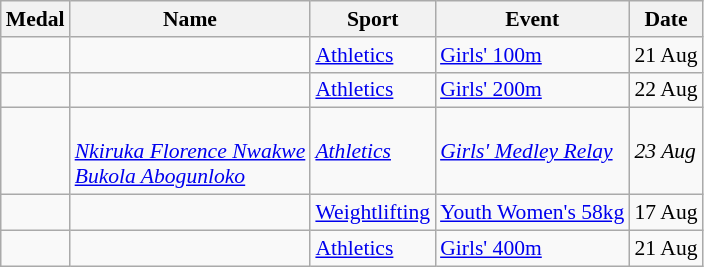<table class="wikitable sortable" style="font-size:90%">
<tr>
<th>Medal</th>
<th>Name</th>
<th>Sport</th>
<th>Event</th>
<th>Date</th>
</tr>
<tr>
<td></td>
<td></td>
<td><a href='#'>Athletics</a></td>
<td><a href='#'>Girls' 100m</a></td>
<td>21 Aug</td>
</tr>
<tr>
<td></td>
<td></td>
<td><a href='#'>Athletics</a></td>
<td><a href='#'>Girls' 200m</a></td>
<td>22 Aug</td>
</tr>
<tr>
<td><em></em></td>
<td><em><br><a href='#'>Nkiruka Florence Nwakwe</a><br><a href='#'>Bukola Abogunloko</a></em></td>
<td><em><a href='#'>Athletics</a></em></td>
<td><em><a href='#'>Girls' Medley Relay</a></em></td>
<td><em>23 Aug</em></td>
</tr>
<tr>
<td></td>
<td></td>
<td><a href='#'>Weightlifting</a></td>
<td><a href='#'>Youth Women's 58kg</a></td>
<td>17 Aug</td>
</tr>
<tr>
<td></td>
<td></td>
<td><a href='#'>Athletics</a></td>
<td><a href='#'>Girls' 400m</a></td>
<td>21 Aug</td>
</tr>
</table>
